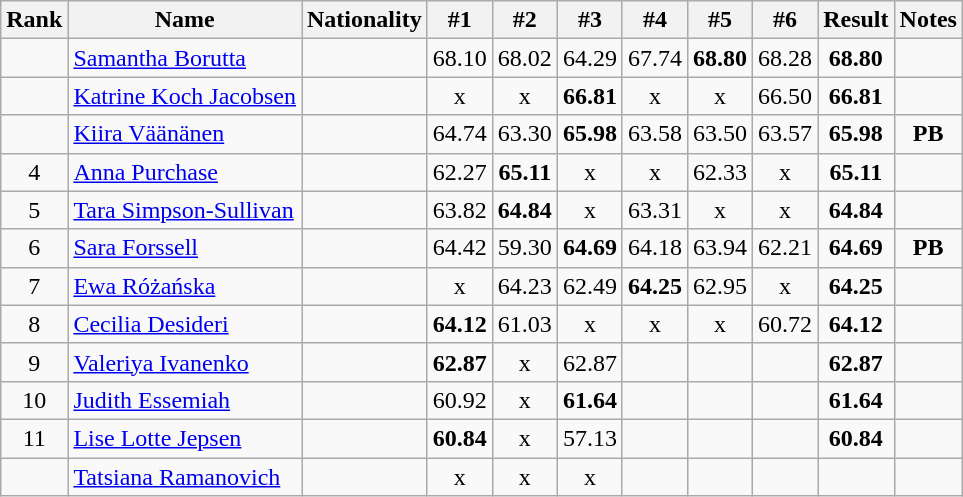<table class="wikitable sortable" style="text-align:center">
<tr>
<th>Rank</th>
<th>Name</th>
<th>Nationality</th>
<th>#1</th>
<th>#2</th>
<th>#3</th>
<th>#4</th>
<th>#5</th>
<th>#6</th>
<th>Result</th>
<th>Notes</th>
</tr>
<tr>
<td></td>
<td align=left><a href='#'>Samantha Borutta</a></td>
<td align=left></td>
<td>68.10</td>
<td>68.02</td>
<td>64.29</td>
<td>67.74</td>
<td><strong>68.80</strong></td>
<td>68.28</td>
<td><strong>68.80</strong></td>
<td></td>
</tr>
<tr>
<td></td>
<td align=left><a href='#'>Katrine Koch Jacobsen</a></td>
<td align=left></td>
<td>x</td>
<td>x</td>
<td><strong>66.81</strong></td>
<td>x</td>
<td>x</td>
<td>66.50</td>
<td><strong>66.81</strong></td>
<td></td>
</tr>
<tr>
<td></td>
<td align=left><a href='#'>Kiira Väänänen</a></td>
<td align=left></td>
<td>64.74</td>
<td>63.30</td>
<td><strong>65.98</strong></td>
<td>63.58</td>
<td>63.50</td>
<td>63.57</td>
<td><strong>65.98</strong></td>
<td><strong>PB</strong></td>
</tr>
<tr>
<td>4</td>
<td align=left><a href='#'>Anna Purchase</a></td>
<td align=left></td>
<td>62.27</td>
<td><strong>65.11</strong></td>
<td>x</td>
<td>x</td>
<td>62.33</td>
<td>x</td>
<td><strong>65.11</strong></td>
<td></td>
</tr>
<tr>
<td>5</td>
<td align=left><a href='#'>Tara Simpson-Sullivan</a></td>
<td align=left></td>
<td>63.82</td>
<td><strong>64.84</strong></td>
<td>x</td>
<td>63.31</td>
<td>x</td>
<td>x</td>
<td><strong>64.84</strong></td>
<td></td>
</tr>
<tr>
<td>6</td>
<td align=left><a href='#'>Sara Forssell</a></td>
<td align=left></td>
<td>64.42</td>
<td>59.30</td>
<td><strong>64.69</strong></td>
<td>64.18</td>
<td>63.94</td>
<td>62.21</td>
<td><strong>64.69</strong></td>
<td><strong>PB</strong></td>
</tr>
<tr>
<td>7</td>
<td align=left><a href='#'>Ewa Różańska</a></td>
<td align=left></td>
<td>x</td>
<td>64.23</td>
<td>62.49</td>
<td><strong>64.25</strong></td>
<td>62.95</td>
<td>x</td>
<td><strong>64.25</strong></td>
<td></td>
</tr>
<tr>
<td>8</td>
<td align=left><a href='#'>Cecilia Desideri</a></td>
<td align=left></td>
<td><strong>64.12</strong></td>
<td>61.03</td>
<td>x</td>
<td>x</td>
<td>x</td>
<td>60.72</td>
<td><strong>64.12</strong></td>
<td></td>
</tr>
<tr>
<td>9</td>
<td align=left><a href='#'>Valeriya Ivanenko</a></td>
<td align=left></td>
<td><strong>62.87</strong></td>
<td>x</td>
<td>62.87</td>
<td></td>
<td></td>
<td></td>
<td><strong>62.87</strong></td>
<td></td>
</tr>
<tr>
<td>10</td>
<td align=left><a href='#'>Judith Essemiah</a></td>
<td align=left></td>
<td>60.92</td>
<td>x</td>
<td><strong>61.64</strong></td>
<td></td>
<td></td>
<td></td>
<td><strong>61.64</strong></td>
<td></td>
</tr>
<tr>
<td>11</td>
<td align=left><a href='#'>Lise Lotte Jepsen</a></td>
<td align=left></td>
<td><strong>60.84</strong></td>
<td>x</td>
<td>57.13</td>
<td></td>
<td></td>
<td></td>
<td><strong>60.84</strong></td>
<td></td>
</tr>
<tr>
<td></td>
<td align=left><a href='#'>Tatsiana Ramanovich </a></td>
<td align=left></td>
<td>x</td>
<td>x</td>
<td>x</td>
<td></td>
<td></td>
<td></td>
<td><strong></strong></td>
<td></td>
</tr>
</table>
